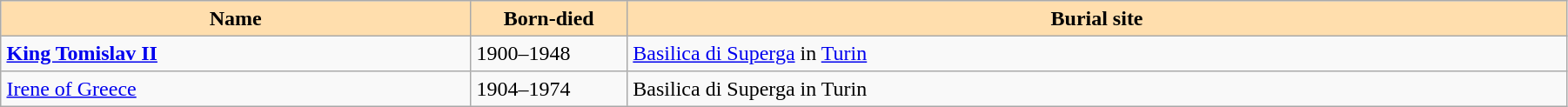<table width = "95%" border = 1 border="1" cellpadding="4" cellspacing="0" style="margin: 0.5em 1em 0.5em 0; background: #f9f9f9; border: 1px #aaa solid; border-collapse: collapse;">
<tr>
<th width="30%" bgcolor="#ffdead">Name</th>
<th width="10%" bgcolor="#ffdead">Born-died</th>
<th width="90%" bgcolor="#ffdead">Burial site</th>
</tr>
<tr>
<td><strong><a href='#'>King Tomislav II</a></strong></td>
<td>1900–1948</td>
<td><a href='#'>Basilica di Superga</a> in <a href='#'>Turin</a></td>
</tr>
<tr>
<td><a href='#'>Irene of Greece</a></td>
<td>1904–1974</td>
<td>Basilica di Superga in Turin</td>
</tr>
</table>
